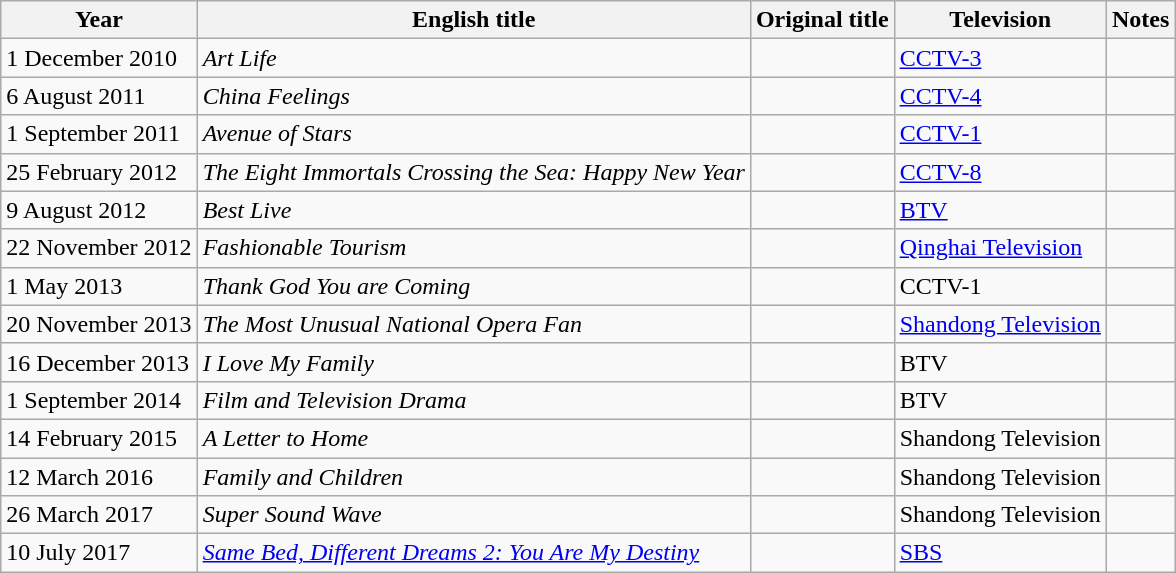<table class="wikitable">
<tr>
<th>Year</th>
<th>English title</th>
<th>Original title</th>
<th>Television</th>
<th>Notes</th>
</tr>
<tr>
<td>1 December 2010</td>
<td><em>Art Life</em></td>
<td></td>
<td><a href='#'>CCTV-3</a></td>
<td></td>
</tr>
<tr>
<td>6 August 2011</td>
<td><em>China Feelings</em></td>
<td></td>
<td><a href='#'>CCTV-4</a></td>
<td></td>
</tr>
<tr>
<td>1 September 2011</td>
<td><em>Avenue of Stars</em></td>
<td></td>
<td><a href='#'>CCTV-1</a></td>
<td></td>
</tr>
<tr>
<td>25 February 2012</td>
<td><em>The Eight Immortals Crossing the Sea: Happy New Year</em></td>
<td></td>
<td><a href='#'>CCTV-8</a></td>
<td></td>
</tr>
<tr>
<td>9 August 2012</td>
<td><em>Best Live</em></td>
<td></td>
<td><a href='#'>BTV</a></td>
<td></td>
</tr>
<tr>
<td>22 November 2012</td>
<td><em>Fashionable Tourism</em></td>
<td></td>
<td><a href='#'>Qinghai Television</a></td>
<td></td>
</tr>
<tr>
<td>1 May 2013</td>
<td><em>Thank God You are Coming</em></td>
<td></td>
<td>CCTV-1</td>
<td></td>
</tr>
<tr>
<td>20 November 2013</td>
<td><em>The Most Unusual National Opera Fan</em></td>
<td></td>
<td><a href='#'>Shandong Television</a></td>
<td></td>
</tr>
<tr>
<td>16 December 2013</td>
<td><em>I Love My Family</em></td>
<td></td>
<td>BTV</td>
<td></td>
</tr>
<tr>
<td>1 September 2014</td>
<td><em>Film and Television Drama</em></td>
<td></td>
<td>BTV</td>
<td></td>
</tr>
<tr>
<td>14 February 2015</td>
<td><em>A Letter to Home</em></td>
<td></td>
<td>Shandong Television</td>
<td></td>
</tr>
<tr>
<td>12 March 2016</td>
<td><em>Family and Children</em></td>
<td></td>
<td>Shandong Television</td>
<td></td>
</tr>
<tr>
<td>26 March 2017</td>
<td><em>Super Sound Wave</em></td>
<td></td>
<td>Shandong Television</td>
<td></td>
</tr>
<tr>
<td>10 July 2017</td>
<td><em><a href='#'>Same Bed, Different Dreams 2: You Are My Destiny</a></em></td>
<td></td>
<td><a href='#'>SBS</a></td>
<td></td>
</tr>
</table>
